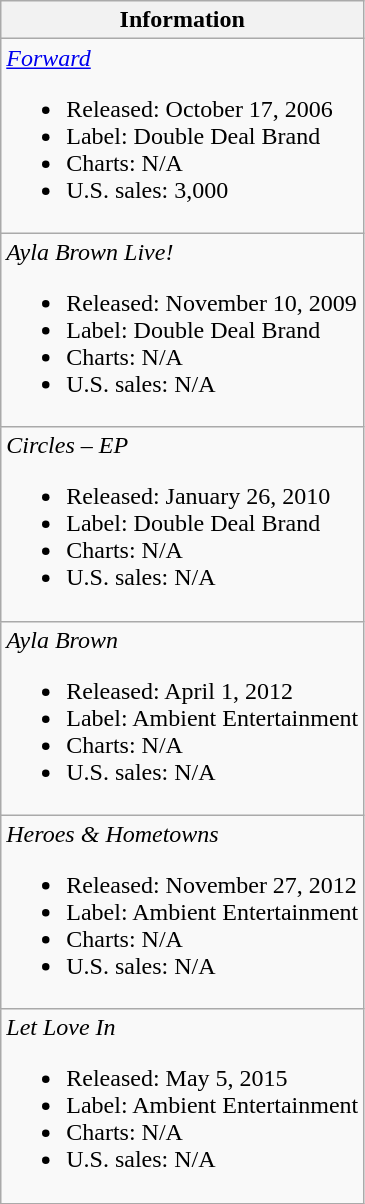<table class="wikitable">
<tr>
<th>Information</th>
</tr>
<tr>
<td><em><a href='#'>Forward</a></em><br><ul><li>Released: October 17, 2006</li><li>Label: Double Deal Brand</li><li>Charts: N/A</li><li>U.S. sales: 3,000</li></ul></td>
</tr>
<tr>
<td><em>Ayla Brown Live!</em><br><ul><li>Released: November 10, 2009</li><li>Label: Double Deal Brand</li><li>Charts: N/A</li><li>U.S. sales: N/A</li></ul></td>
</tr>
<tr>
<td><em>Circles – EP</em><br><ul><li>Released: January 26, 2010</li><li>Label: Double Deal Brand</li><li>Charts: N/A</li><li>U.S. sales: N/A</li></ul></td>
</tr>
<tr>
<td><em>Ayla Brown</em><br><ul><li>Released: April 1, 2012</li><li>Label: Ambient Entertainment</li><li>Charts: N/A</li><li>U.S. sales: N/A</li></ul></td>
</tr>
<tr>
<td><em>Heroes & Hometowns</em><br><ul><li>Released: November 27, 2012</li><li>Label: Ambient Entertainment</li><li>Charts: N/A</li><li>U.S. sales: N/A</li></ul></td>
</tr>
<tr>
<td><em>Let Love In</em><br><ul><li>Released: May 5, 2015</li><li>Label: Ambient Entertainment</li><li>Charts: N/A</li><li>U.S. sales: N/A</li></ul></td>
</tr>
</table>
